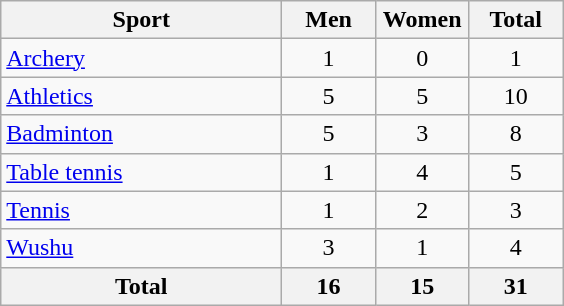<table class="wikitable sortable" style="text-align:center;">
<tr>
<th width="180">Sport</th>
<th width="55">Men</th>
<th width="55">Women</th>
<th width="55">Total</th>
</tr>
<tr>
<td align="left"><a href='#'>Archery</a></td>
<td>1</td>
<td>0</td>
<td>1</td>
</tr>
<tr>
<td align="left"><a href='#'>Athletics</a></td>
<td>5</td>
<td>5</td>
<td>10</td>
</tr>
<tr>
<td align="left"><a href='#'>Badminton</a></td>
<td>5</td>
<td>3</td>
<td>8</td>
</tr>
<tr>
<td align="left"><a href='#'>Table tennis</a></td>
<td>1</td>
<td>4</td>
<td>5</td>
</tr>
<tr>
<td align="left"><a href='#'>Tennis</a></td>
<td>1</td>
<td>2</td>
<td>3</td>
</tr>
<tr>
<td align="left"><a href='#'>Wushu</a></td>
<td>3</td>
<td>1</td>
<td>4</td>
</tr>
<tr>
<th align="left">Total</th>
<th>16</th>
<th>15</th>
<th>31</th>
</tr>
</table>
